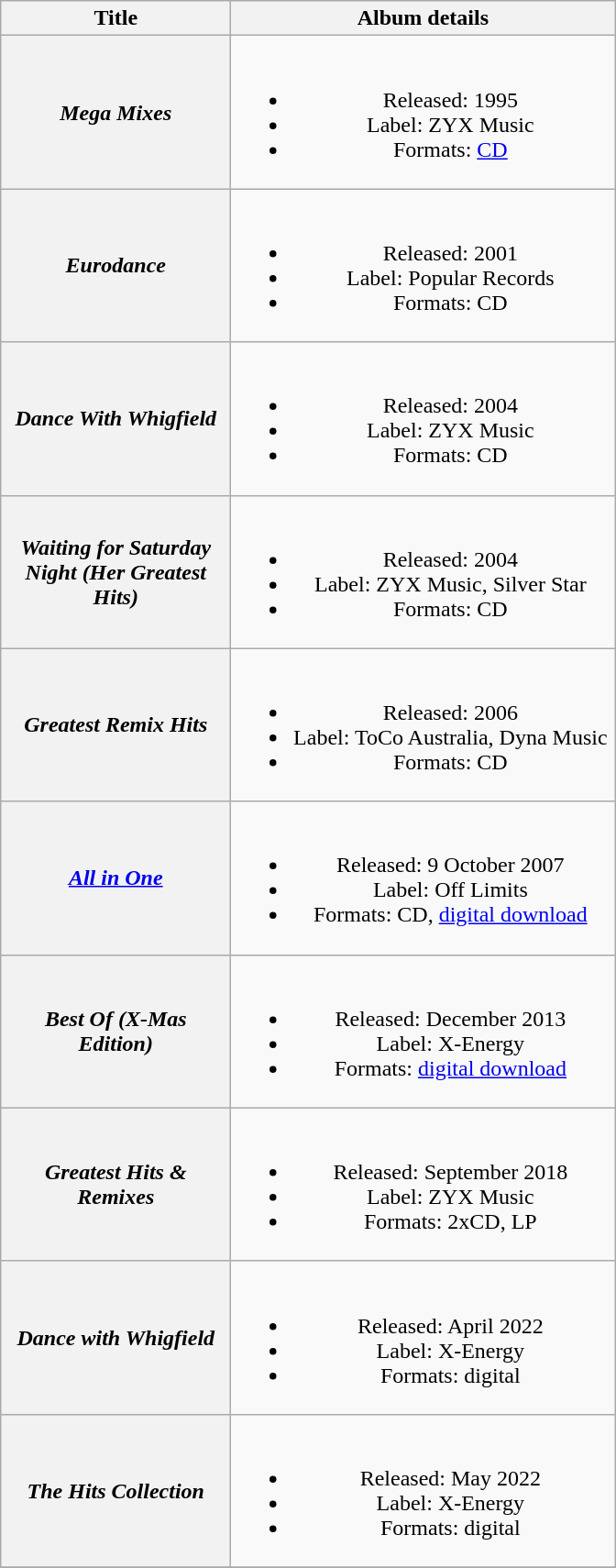<table class="wikitable plainrowheaders" style="text-align:center;">
<tr>
<th scope="col" rowspan="1" style="width:10em;">Title</th>
<th scope="col" rowspan="1" style="width:17em;">Album details</th>
</tr>
<tr>
<th scope="row"><em>Mega Mixes</em></th>
<td><br><ul><li>Released: 1995</li><li>Label: ZYX Music</li><li>Formats: <a href='#'>CD</a></li></ul></td>
</tr>
<tr>
<th scope="row"><em>Eurodance</em> </th>
<td><br><ul><li>Released: 2001</li><li>Label: Popular Records</li><li>Formats: CD</li></ul></td>
</tr>
<tr>
<th scope="row"><em>Dance With Whigfield</em> </th>
<td><br><ul><li>Released: 2004</li><li>Label: ZYX Music</li><li>Formats: CD</li></ul></td>
</tr>
<tr>
<th scope="row"><em>Waiting for Saturday Night (Her Greatest Hits)</em> </th>
<td><br><ul><li>Released: 2004</li><li>Label: ZYX Music, Silver Star</li><li>Formats: CD</li></ul></td>
</tr>
<tr>
<th scope="row"><em>Greatest Remix Hits</em> </th>
<td><br><ul><li>Released: 2006</li><li>Label: ToCo Australia, Dyna Music</li><li>Formats: CD</li></ul></td>
</tr>
<tr>
<th scope="row"><em><a href='#'>All in One</a></em></th>
<td><br><ul><li>Released: 9 October 2007</li><li>Label: Off Limits</li><li>Formats: CD, <a href='#'>digital download</a></li></ul></td>
</tr>
<tr>
<th scope="row"><em>Best Of (X-Mas Edition)</em></th>
<td><br><ul><li>Released: December 2013</li><li>Label: X-Energy</li><li>Formats: <a href='#'>digital download</a></li></ul></td>
</tr>
<tr>
<th scope="row"><em>Greatest Hits & Remixes</em></th>
<td><br><ul><li>Released: September 2018</li><li>Label: ZYX Music</li><li>Formats: 2xCD, LP</li></ul></td>
</tr>
<tr>
<th scope="row"><em>Dance with Whigfield</em></th>
<td><br><ul><li>Released: April 2022</li><li>Label: X-Energy</li><li>Formats: digital</li></ul></td>
</tr>
<tr>
<th scope="row"><em>The Hits Collection</em></th>
<td><br><ul><li>Released: May 2022</li><li>Label: X-Energy</li><li>Formats: digital</li></ul></td>
</tr>
<tr>
</tr>
</table>
